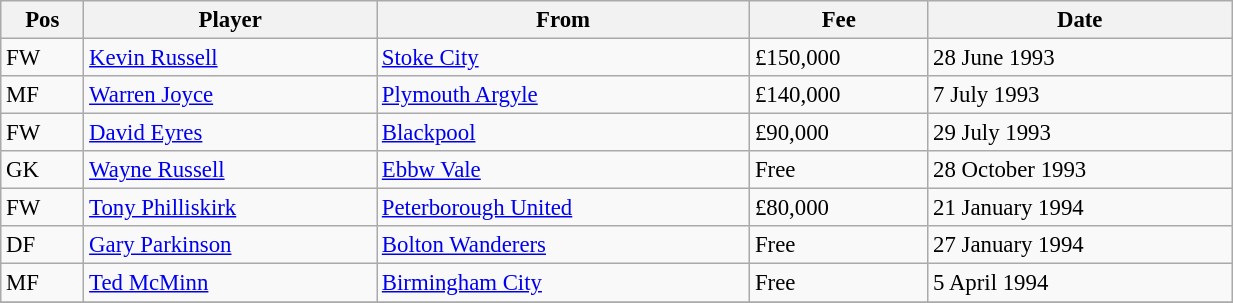<table width=65% class="wikitable" style="text-align:center; font-size:95%; text-align:left">
<tr>
<th>Pos</th>
<th>Player</th>
<th>From</th>
<th>Fee</th>
<th>Date</th>
</tr>
<tr --->
<td>FW</td>
<td> <a href='#'>Kevin Russell</a></td>
<td><a href='#'>Stoke City</a></td>
<td>£150,000</td>
<td>28 June 1993</td>
</tr>
<tr --->
<td>MF</td>
<td> <a href='#'>Warren Joyce</a></td>
<td><a href='#'>Plymouth Argyle</a></td>
<td>£140,000</td>
<td>7 July 1993</td>
</tr>
<tr --->
<td>FW</td>
<td> <a href='#'>David Eyres</a></td>
<td><a href='#'>Blackpool</a></td>
<td>£90,000</td>
<td>29 July 1993</td>
</tr>
<tr --->
<td>GK</td>
<td> <a href='#'>Wayne Russell</a></td>
<td><a href='#'>Ebbw Vale</a></td>
<td>Free</td>
<td>28 October 1993</td>
</tr>
<tr --->
<td>FW</td>
<td> <a href='#'>Tony Philliskirk</a></td>
<td><a href='#'>Peterborough United</a></td>
<td>£80,000</td>
<td>21 January 1994</td>
</tr>
<tr --->
<td>DF</td>
<td> <a href='#'>Gary Parkinson</a></td>
<td><a href='#'>Bolton Wanderers</a></td>
<td>Free</td>
<td>27 January 1994</td>
</tr>
<tr --->
<td>MF</td>
<td> <a href='#'>Ted McMinn</a></td>
<td><a href='#'>Birmingham City</a></td>
<td>Free</td>
<td>5 April 1994</td>
</tr>
<tr --->
</tr>
</table>
